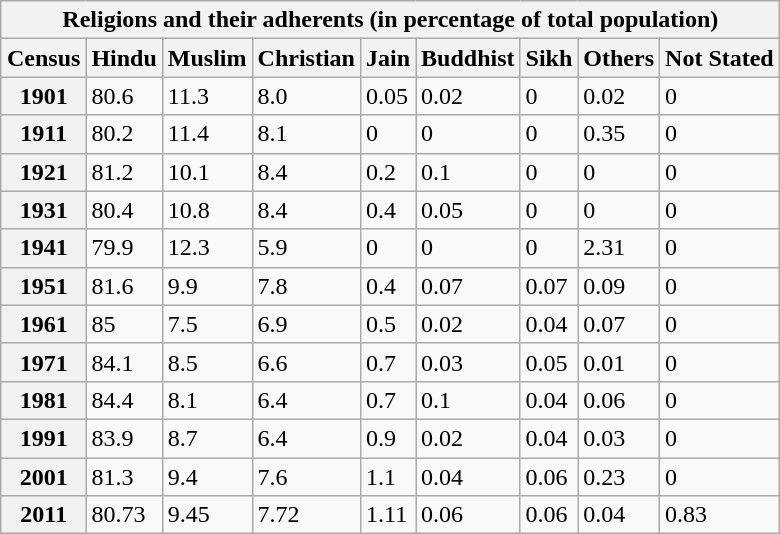<table class="wikitable" align="right">
<tr>
<th colspan="9">Religions and their adherents (in percentage of total population)</th>
</tr>
<tr>
<th>Census</th>
<th>Hindu</th>
<th>Muslim</th>
<th>Christian</th>
<th>Jain</th>
<th>Buddhist</th>
<th>Sikh</th>
<th>Others</th>
<th>Not Stated</th>
</tr>
<tr>
<th>1901</th>
<td>80.6</td>
<td>11.3</td>
<td>8.0</td>
<td>0.05</td>
<td>0.02</td>
<td>0</td>
<td>0.02</td>
<td>0</td>
</tr>
<tr>
<th>1911</th>
<td>80.2</td>
<td>11.4</td>
<td>8.1</td>
<td>0</td>
<td>0</td>
<td>0</td>
<td>0.35</td>
<td>0</td>
</tr>
<tr>
<th>1921</th>
<td>81.2</td>
<td>10.1</td>
<td>8.4</td>
<td>0.2</td>
<td>0.1</td>
<td>0</td>
<td>0</td>
<td>0</td>
</tr>
<tr>
<th>1931</th>
<td>80.4</td>
<td>10.8</td>
<td>8.4</td>
<td>0.4</td>
<td>0.05</td>
<td>0</td>
<td>0</td>
<td>0</td>
</tr>
<tr>
<th>1941</th>
<td>79.9</td>
<td>12.3</td>
<td>5.9</td>
<td>0</td>
<td>0</td>
<td>0</td>
<td>2.31</td>
<td>0</td>
</tr>
<tr>
<th>1951</th>
<td>81.6</td>
<td>9.9</td>
<td>7.8</td>
<td>0.4</td>
<td>0.07</td>
<td>0.07</td>
<td>0.09</td>
<td>0</td>
</tr>
<tr>
<th>1961</th>
<td>85</td>
<td>7.5</td>
<td>6.9</td>
<td>0.5</td>
<td>0.02</td>
<td>0.04</td>
<td>0.07</td>
<td>0</td>
</tr>
<tr>
<th>1971</th>
<td>84.1</td>
<td>8.5</td>
<td>6.6</td>
<td>0.7</td>
<td>0.03</td>
<td>0.05</td>
<td>0.01</td>
<td>0</td>
</tr>
<tr>
<th>1981</th>
<td>84.4</td>
<td>8.1</td>
<td>6.4</td>
<td>0.7</td>
<td>0.1</td>
<td>0.04</td>
<td>0.06</td>
<td>0</td>
</tr>
<tr>
<th>1991</th>
<td>83.9</td>
<td>8.7</td>
<td>6.4</td>
<td>0.9</td>
<td>0.02</td>
<td>0.04</td>
<td>0.03</td>
<td>0</td>
</tr>
<tr>
<th>2001</th>
<td>81.3</td>
<td>9.4</td>
<td>7.6</td>
<td>1.1</td>
<td>0.04</td>
<td>0.06</td>
<td>0.23</td>
<td>0</td>
</tr>
<tr>
<th>2011</th>
<td>80.73</td>
<td>9.45</td>
<td>7.72</td>
<td>1.11</td>
<td>0.06</td>
<td>0.06</td>
<td>0.04</td>
<td>0.83</td>
</tr>
</table>
